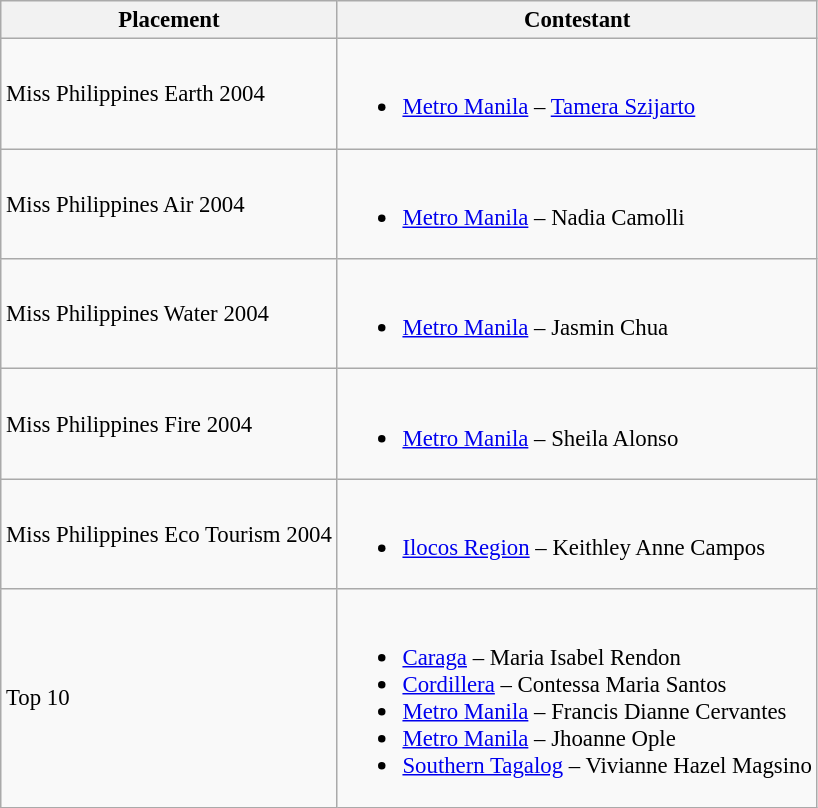<table class="wikitable sortable" style="font-size: 95%;">
<tr>
<th>Placement</th>
<th>Contestant</th>
</tr>
<tr>
<td>Miss Philippines Earth 2004</td>
<td><br><ul><li><a href='#'>Metro Manila</a> – <a href='#'>Tamera Szijarto</a></li></ul></td>
</tr>
<tr>
<td>Miss Philippines Air 2004</td>
<td><br><ul><li><a href='#'>Metro Manila</a> – Nadia Camolli</li></ul></td>
</tr>
<tr>
<td>Miss Philippines Water 2004</td>
<td><br><ul><li><a href='#'>Metro Manila</a> – Jasmin Chua</li></ul></td>
</tr>
<tr>
<td>Miss Philippines Fire 2004</td>
<td><br><ul><li><a href='#'>Metro Manila</a> – Sheila Alonso</li></ul></td>
</tr>
<tr>
<td>Miss Philippines Eco Tourism 2004</td>
<td><br><ul><li><a href='#'>Ilocos Region</a> – Keithley Anne Campos</li></ul></td>
</tr>
<tr>
<td>Top 10</td>
<td><br><ul><li><a href='#'>Caraga</a> – Maria Isabel Rendon</li><li><a href='#'>Cordillera</a> – Contessa Maria Santos</li><li><a href='#'>Metro Manila</a> – Francis Dianne Cervantes</li><li><a href='#'>Metro Manila</a> – Jhoanne Ople</li><li><a href='#'>Southern Tagalog</a> – Vivianne Hazel Magsino</li></ul></td>
</tr>
</table>
